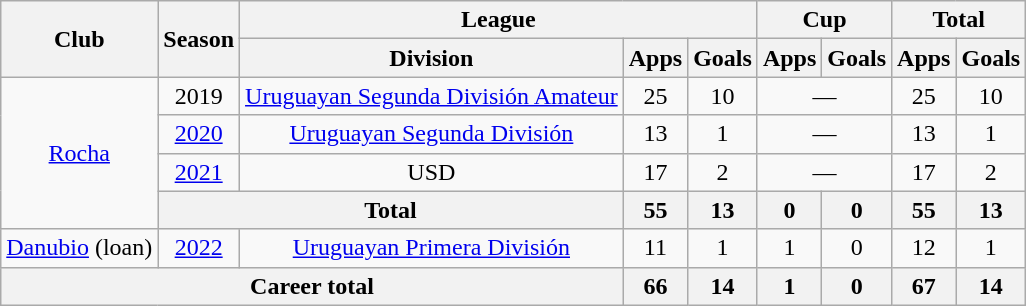<table class="wikitable" Style="text-align: center">
<tr>
<th rowspan="2">Club</th>
<th rowspan="2">Season</th>
<th colspan="3">League</th>
<th colspan="2">Cup</th>
<th colspan="2">Total</th>
</tr>
<tr>
<th>Division</th>
<th>Apps</th>
<th>Goals</th>
<th>Apps</th>
<th>Goals</th>
<th>Apps</th>
<th>Goals</th>
</tr>
<tr>
<td rowspan="4"><a href='#'>Rocha</a></td>
<td>2019</td>
<td><a href='#'>Uruguayan Segunda División Amateur</a></td>
<td>25</td>
<td>10</td>
<td colspan="2">—</td>
<td>25</td>
<td>10</td>
</tr>
<tr>
<td><a href='#'>2020</a></td>
<td><a href='#'>Uruguayan Segunda División</a></td>
<td>13</td>
<td>1</td>
<td colspan="2">—</td>
<td>13</td>
<td>1</td>
</tr>
<tr>
<td><a href='#'>2021</a></td>
<td>USD</td>
<td>17</td>
<td>2</td>
<td colspan="2">—</td>
<td>17</td>
<td>2</td>
</tr>
<tr>
<th colspan="2">Total</th>
<th>55</th>
<th>13</th>
<th>0</th>
<th>0</th>
<th>55</th>
<th>13</th>
</tr>
<tr>
<td><a href='#'>Danubio</a> (loan)</td>
<td><a href='#'>2022</a></td>
<td><a href='#'>Uruguayan Primera División</a></td>
<td>11</td>
<td>1</td>
<td>1</td>
<td>0</td>
<td>12</td>
<td>1</td>
</tr>
<tr>
<th colspan="3">Career total</th>
<th>66</th>
<th>14</th>
<th>1</th>
<th>0</th>
<th>67</th>
<th>14</th>
</tr>
</table>
